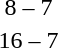<table style="text-align:center">
<tr>
<th width=200></th>
<th width=100></th>
<th width=200></th>
</tr>
<tr>
<td align=right><strong></strong></td>
<td>8 – 7</td>
<td align=left></td>
</tr>
<tr>
<td align=right><strong></strong></td>
<td>16 – 7</td>
<td align=left></td>
</tr>
</table>
